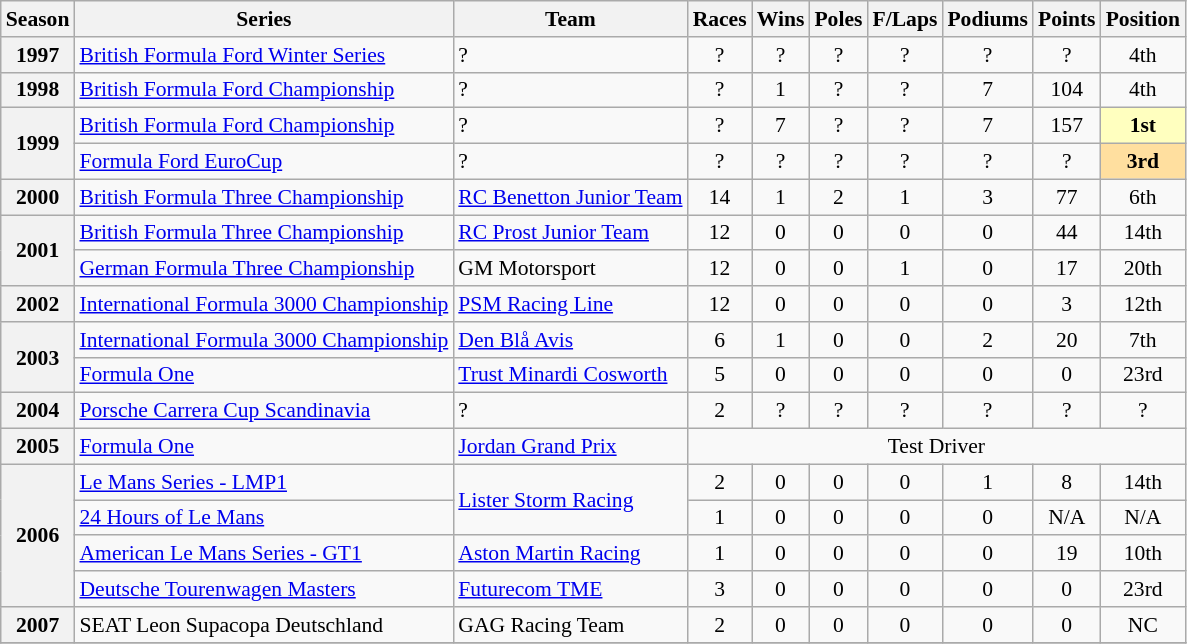<table class="wikitable" style="font-size: 90%; text-align:center">
<tr>
<th>Season</th>
<th>Series</th>
<th>Team</th>
<th>Races</th>
<th>Wins</th>
<th>Poles</th>
<th>F/Laps</th>
<th>Podiums</th>
<th>Points</th>
<th>Position</th>
</tr>
<tr>
<th>1997</th>
<td align=left nowrap><a href='#'>British Formula Ford Winter Series</a></td>
<td align=left nowrap>?</td>
<td>?</td>
<td>?</td>
<td>?</td>
<td>?</td>
<td>?</td>
<td>?</td>
<td>4th</td>
</tr>
<tr>
<th>1998</th>
<td align=left nowrap><a href='#'>British Formula Ford Championship</a></td>
<td align=left nowrap>?</td>
<td>?</td>
<td>1</td>
<td>?</td>
<td>?</td>
<td>7</td>
<td>104</td>
<td>4th</td>
</tr>
<tr>
<th rowspan=2>1999</th>
<td align=left nowrap><a href='#'>British Formula Ford Championship</a></td>
<td align=left nowrap>?</td>
<td>?</td>
<td>7</td>
<td>?</td>
<td>?</td>
<td>7</td>
<td>157</td>
<th style="background:#FFFFBF;">1st</th>
</tr>
<tr>
<td align=left nowrap><a href='#'>Formula Ford EuroCup</a></td>
<td align=left nowrap>?</td>
<td>?</td>
<td>?</td>
<td>?</td>
<td>?</td>
<td>?</td>
<td>?</td>
<th style="background:#FFDF9F;">3rd</th>
</tr>
<tr>
<th>2000</th>
<td align=left nowrap><a href='#'>British Formula Three Championship</a></td>
<td align=left nowrap><a href='#'>RC Benetton Junior Team</a></td>
<td>14</td>
<td>1</td>
<td>2</td>
<td>1</td>
<td>3</td>
<td>77</td>
<td>6th</td>
</tr>
<tr>
<th rowspan=2>2001</th>
<td align=left nowrap><a href='#'>British Formula Three Championship</a></td>
<td align=left nowrap><a href='#'>RC Prost Junior Team</a></td>
<td>12</td>
<td>0</td>
<td>0</td>
<td>0</td>
<td>0</td>
<td>44</td>
<td>14th</td>
</tr>
<tr>
<td align=left nowrap><a href='#'>German Formula Three Championship</a></td>
<td align=left nowrap>GM Motorsport</td>
<td>12</td>
<td>0</td>
<td>0</td>
<td>1</td>
<td>0</td>
<td>17</td>
<td>20th</td>
</tr>
<tr>
<th>2002</th>
<td align=left nowrap><a href='#'>International Formula 3000 Championship</a></td>
<td align=left nowrap><a href='#'>PSM Racing Line</a></td>
<td>12</td>
<td>0</td>
<td>0</td>
<td>0</td>
<td>0</td>
<td>3</td>
<td>12th</td>
</tr>
<tr>
<th rowspan=2>2003</th>
<td align=left nowrap><a href='#'>International Formula 3000 Championship</a></td>
<td align=left nowrap><a href='#'>Den Blå Avis</a></td>
<td>6</td>
<td>1</td>
<td>0</td>
<td>0</td>
<td>2</td>
<td>20</td>
<td>7th</td>
</tr>
<tr>
<td align=left nowrap><a href='#'>Formula One</a></td>
<td align=left nowrap><a href='#'>Trust Minardi Cosworth</a></td>
<td>5</td>
<td>0</td>
<td>0</td>
<td>0</td>
<td>0</td>
<td>0</td>
<td>23rd</td>
</tr>
<tr>
<th>2004</th>
<td align=left nowrap><a href='#'>Porsche Carrera Cup Scandinavia</a></td>
<td align=left nowrap>?</td>
<td>2</td>
<td>?</td>
<td>?</td>
<td>?</td>
<td>?</td>
<td>?</td>
<td>?</td>
</tr>
<tr>
<th>2005</th>
<td align=left nowrap><a href='#'>Formula One</a></td>
<td align=left nowrap><a href='#'>Jordan Grand Prix</a></td>
<td colspan=7>Test Driver</td>
</tr>
<tr>
<th rowspan=4>2006</th>
<td align=left nowrap><a href='#'>Le Mans Series - LMP1</a></td>
<td align=left nowrap rowspan=2><a href='#'>Lister Storm Racing</a></td>
<td>2</td>
<td>0</td>
<td>0</td>
<td>0</td>
<td>1</td>
<td>8</td>
<td>14th</td>
</tr>
<tr>
<td align=left nowrap><a href='#'>24 Hours of Le Mans</a></td>
<td>1</td>
<td>0</td>
<td>0</td>
<td>0</td>
<td>0</td>
<td>N/A</td>
<td>N/A</td>
</tr>
<tr>
<td align=left nowrap><a href='#'>American Le Mans Series - GT1</a></td>
<td align=left nowrap><a href='#'>Aston Martin Racing</a></td>
<td>1</td>
<td>0</td>
<td>0</td>
<td>0</td>
<td>0</td>
<td>19</td>
<td>10th</td>
</tr>
<tr>
<td align=left nowrap><a href='#'>Deutsche Tourenwagen Masters</a></td>
<td align=left nowrap><a href='#'>Futurecom TME</a></td>
<td>3</td>
<td>0</td>
<td>0</td>
<td>0</td>
<td>0</td>
<td>0</td>
<td>23rd</td>
</tr>
<tr>
<th>2007</th>
<td align=left nowrap>SEAT Leon Supacopa Deutschland</td>
<td align=left nowrap>GAG Racing Team</td>
<td>2</td>
<td>0</td>
<td>0</td>
<td>0</td>
<td>0</td>
<td>0</td>
<td>NC</td>
</tr>
<tr>
</tr>
</table>
